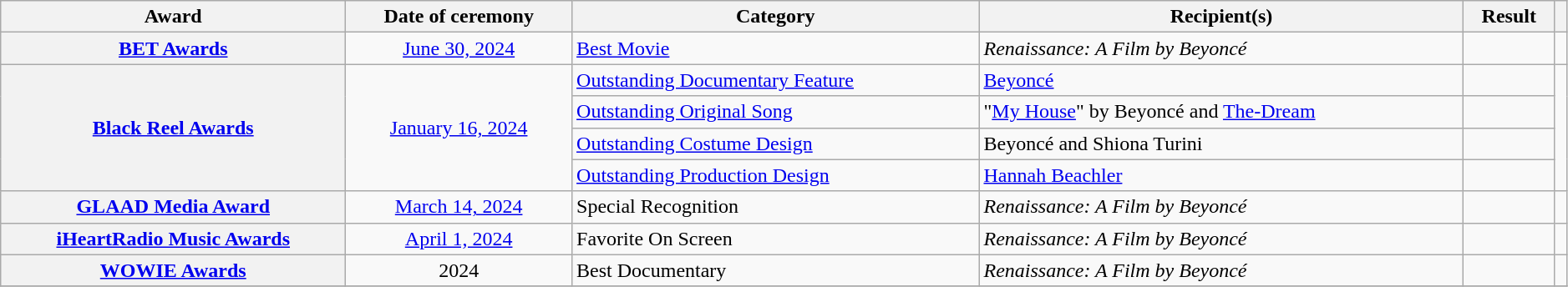<table class="wikitable sortable plainrowheaders" style="width: 99%">
<tr>
<th scope="col">Award</th>
<th scope="col">Date of ceremony</th>
<th scope="col">Category</th>
<th scope="col">Recipient(s)</th>
<th scope="col">Result</th>
<th scope="col" class="unsortable"></th>
</tr>
<tr>
<th scope="row"><a href='#'>BET Awards</a></th>
<td align="center"><a href='#'>June 30, 2024</a></td>
<td><a href='#'>Best Movie</a></td>
<td><em>Renaissance: A Film by Beyoncé</em></td>
<td></td>
<td align="center"></td>
</tr>
<tr>
<th rowspan="4" scope="row"><a href='#'>Black Reel Awards</a></th>
<td rowspan="4" align="center"><a href='#'>January 16, 2024</a></td>
<td><a href='#'>Outstanding Documentary Feature</a></td>
<td><a href='#'>Beyoncé</a></td>
<td></td>
<td rowspan="4" align="center"><br></td>
</tr>
<tr>
<td><a href='#'>Outstanding Original Song</a></td>
<td>"<a href='#'>My House</a>" by Beyoncé and <a href='#'>The-Dream</a></td>
<td></td>
</tr>
<tr>
<td><a href='#'>Outstanding Costume Design</a></td>
<td>Beyoncé and Shiona Turini</td>
<td></td>
</tr>
<tr>
<td><a href='#'>Outstanding Production Design</a></td>
<td><a href='#'>Hannah Beachler</a></td>
<td></td>
</tr>
<tr>
<th scope="row"><a href='#'>GLAAD Media Award</a></th>
<td align="center"><a href='#'>March 14, 2024</a></td>
<td>Special Recognition</td>
<td><em>Renaissance: A Film by Beyoncé</em></td>
<td></td>
<td align="center"></td>
</tr>
<tr>
<th scope="row"><a href='#'>iHeartRadio Music Awards</a></th>
<td align="center"><a href='#'>April 1, 2024</a></td>
<td>Favorite On Screen</td>
<td><em>Renaissance: A Film by Beyoncé</em></td>
<td></td>
<td align="center"></td>
</tr>
<tr>
<th scope="row"><a href='#'>WOWIE Awards</a></th>
<td align="center">2024</td>
<td>Best Documentary</td>
<td><em>Renaissance: A Film by Beyoncé</em></td>
<td></td>
<td align="center"></td>
</tr>
<tr>
</tr>
</table>
